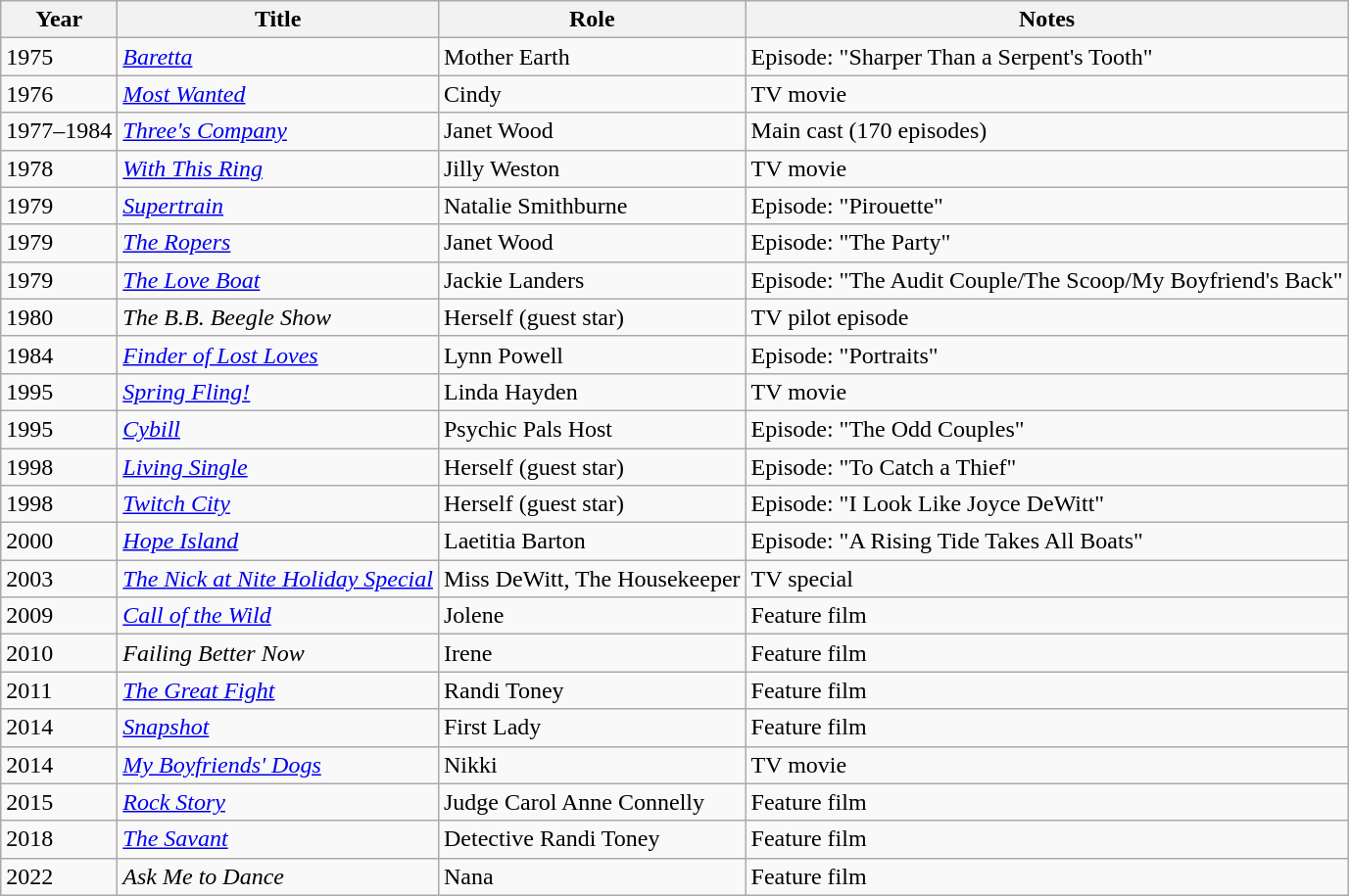<table class="wikitable sortable">
<tr style="text-align:center;">
<th>Year</th>
<th>Title</th>
<th>Role</th>
<th>Notes</th>
</tr>
<tr>
<td>1975</td>
<td><em><a href='#'>Baretta</a></em></td>
<td>Mother Earth</td>
<td>Episode: "Sharper Than a Serpent's Tooth"</td>
</tr>
<tr>
<td>1976</td>
<td><em><a href='#'>Most Wanted</a></em></td>
<td>Cindy</td>
<td>TV movie</td>
</tr>
<tr>
<td>1977–1984</td>
<td><em><a href='#'>Three's Company</a></em></td>
<td>Janet Wood</td>
<td>Main cast (170 episodes)</td>
</tr>
<tr>
<td>1978</td>
<td><em><a href='#'>With This Ring</a></em></td>
<td>Jilly Weston</td>
<td>TV movie</td>
</tr>
<tr>
<td>1979</td>
<td><em><a href='#'>Supertrain</a></em></td>
<td>Natalie Smithburne</td>
<td>Episode: "Pirouette"</td>
</tr>
<tr>
<td>1979</td>
<td><em><a href='#'>The Ropers</a></em></td>
<td>Janet Wood</td>
<td>Episode: "The Party"</td>
</tr>
<tr>
<td>1979</td>
<td><em><a href='#'>The Love Boat</a></em></td>
<td>Jackie Landers</td>
<td>Episode: "The Audit Couple/The Scoop/My Boyfriend's Back"</td>
</tr>
<tr>
<td>1980</td>
<td><em>The B.B. Beegle Show</em></td>
<td>Herself (guest star)</td>
<td>TV pilot episode</td>
</tr>
<tr>
<td>1984</td>
<td><em><a href='#'>Finder of Lost Loves</a></em></td>
<td>Lynn Powell</td>
<td>Episode: "Portraits"</td>
</tr>
<tr>
<td>1995</td>
<td><em><a href='#'>Spring Fling!</a></em></td>
<td>Linda Hayden</td>
<td>TV movie</td>
</tr>
<tr>
<td>1995</td>
<td><em><a href='#'>Cybill</a></em></td>
<td>Psychic Pals Host</td>
<td>Episode: "The Odd Couples"</td>
</tr>
<tr>
<td>1998</td>
<td><em><a href='#'>Living Single</a></em></td>
<td>Herself (guest star)</td>
<td>Episode: "To Catch a Thief"</td>
</tr>
<tr>
<td>1998</td>
<td><em><a href='#'>Twitch City</a></em></td>
<td>Herself (guest star)</td>
<td>Episode: "I Look Like Joyce DeWitt"</td>
</tr>
<tr>
<td>2000</td>
<td><em><a href='#'>Hope Island</a></em></td>
<td>Laetitia Barton</td>
<td>Episode: "A Rising Tide Takes All Boats"</td>
</tr>
<tr>
<td>2003</td>
<td><em><a href='#'>The Nick at Nite Holiday Special</a></em></td>
<td>Miss DeWitt, The Housekeeper</td>
<td>TV special</td>
</tr>
<tr>
<td>2009</td>
<td><em><a href='#'>Call of the Wild</a></em></td>
<td>Jolene</td>
<td>Feature film</td>
</tr>
<tr>
<td>2010</td>
<td><em>Failing Better Now</em></td>
<td>Irene</td>
<td>Feature film</td>
</tr>
<tr>
<td>2011</td>
<td><em><a href='#'>The Great Fight</a></em></td>
<td>Randi Toney</td>
<td>Feature film</td>
</tr>
<tr>
<td>2014</td>
<td><em><a href='#'>Snapshot</a></em></td>
<td>First Lady</td>
<td>Feature film</td>
</tr>
<tr>
<td>2014</td>
<td><em><a href='#'>My Boyfriends' Dogs</a></em></td>
<td>Nikki</td>
<td>TV movie</td>
</tr>
<tr>
<td>2015</td>
<td><em><a href='#'>Rock Story</a></em></td>
<td>Judge Carol Anne Connelly</td>
<td>Feature film</td>
</tr>
<tr>
<td>2018</td>
<td><em><a href='#'>The Savant</a></em></td>
<td>Detective Randi Toney</td>
<td>Feature film</td>
</tr>
<tr>
<td>2022</td>
<td><em>Ask Me to Dance</em></td>
<td>Nana</td>
<td>Feature film</td>
</tr>
</table>
